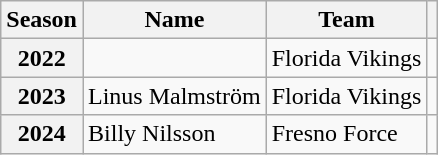<table class="wikitable">
<tr>
<th>Season</th>
<th>Name</th>
<th>Team</th>
<th></th>
</tr>
<tr>
<th>2022</th>
<td> </td>
<td>Florida Vikings</td>
<td></td>
</tr>
<tr>
<th>2023</th>
<td> Linus Malmström</td>
<td>Florida Vikings</td>
<td></td>
</tr>
<tr>
<th>2024</th>
<td> Billy Nilsson</td>
<td>Fresno Force</td>
<td></td>
</tr>
</table>
